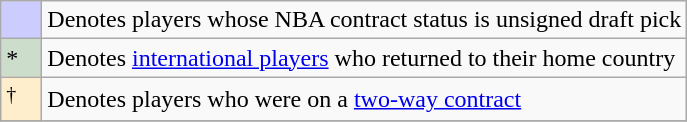<table class="wikitable">
<tr>
<td style="width:20px; background:#ccf;"></td>
<td>Denotes players whose NBA contract status is unsigned draft pick</td>
</tr>
<tr>
<td style="width:20px; background:#cdc;">*</td>
<td>Denotes <a href='#'>international players</a> who returned to their home country</td>
</tr>
<tr>
<td style="width:20px; background:#fec;"><sup>†</sup></td>
<td>Denotes players who were on a <a href='#'>two-way contract</a></td>
</tr>
<tr>
</tr>
</table>
